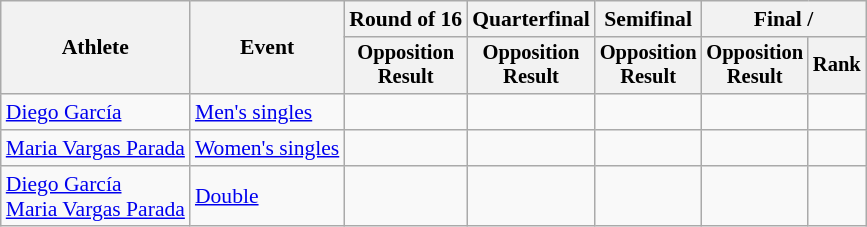<table class=wikitable style=font-size:90%;text-align:center>
<tr>
<th rowspan=2>Athlete</th>
<th rowspan=2>Event</th>
<th>Round of 16</th>
<th>Quarterfinal</th>
<th>Semifinal</th>
<th colspan=2>Final / </th>
</tr>
<tr style=font-size:95%>
<th>Opposition<br>Result</th>
<th>Opposition<br>Result</th>
<th>Opposition<br>Result</th>
<th>Opposition<br>Result</th>
<th>Rank</th>
</tr>
<tr>
<td align=left><a href='#'>Diego García</a></td>
<td align=left><a href='#'>Men's singles</a></td>
<td></td>
<td></td>
<td></td>
<td></td>
<td></td>
</tr>
<tr>
<td align=left><a href='#'>Maria Vargas Parada</a></td>
<td align=left><a href='#'>Women's singles</a></td>
<td></td>
<td></td>
<td></td>
<td></td>
<td></td>
</tr>
<tr>
<td align=left><a href='#'>Diego García</a><br><a href='#'>Maria Vargas Parada</a></td>
<td align=left><a href='#'>Double</a></td>
<td></td>
<td></td>
<td></td>
<td></td>
<td></td>
</tr>
</table>
